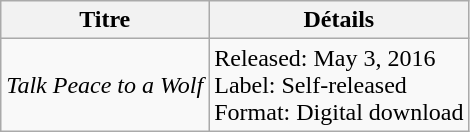<table class="wikitable">
<tr>
<th>Titre</th>
<th>Détails</th>
</tr>
<tr>
<td><em>Talk Peace to a Wolf</em></td>
<td>Released: May 3, 2016<br>Label: Self-released<br>Format: Digital download</td>
</tr>
</table>
